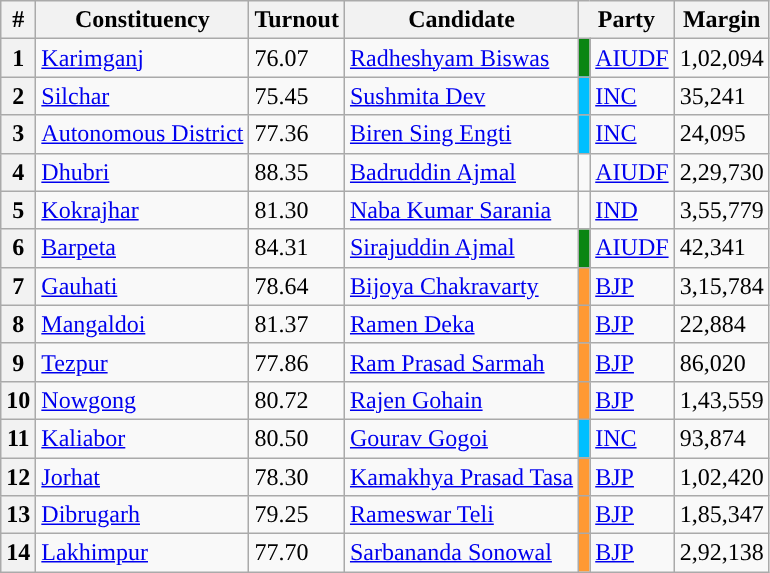<table class="wikitable sortable">
<tr>
<th>#</th>
<th>Constituency</th>
<th>Turnout</th>
<th>Candidate</th>
<th colspan="2">Party</th>
<th>Margin</th>
</tr>
<tr>
<th>1</th>
<td><a href='#'>Karimganj</a></td>
<td>76.07 </td>
<td><a href='#'>Radheshyam Biswas</a></td>
<td bgcolor=#0A8612></td>
<td><a href='#'>AIUDF</a></td>
<td>1,02,094</td>
</tr>
<tr>
<th>2</th>
<td><a href='#'>Silchar</a></td>
<td>75.45 </td>
<td><a href='#'>Sushmita Dev</a></td>
<td bgcolor=#00BFFF></td>
<td><a href='#'>INC</a></td>
<td>35,241</td>
</tr>
<tr>
<th>3</th>
<td><a href='#'>Autonomous District</a></td>
<td>77.36 </td>
<td><a href='#'>Biren Sing Engti</a></td>
<td bgcolor=#00BFFF></td>
<td><a href='#'>INC</a></td>
<td>24,095</td>
</tr>
<tr>
<th>4</th>
<td><a href='#'>Dhubri</a></td>
<td>88.35 </td>
<td><a href='#'>Badruddin Ajmal</a></td>
<td></td>
<td><a href='#'>AIUDF</a></td>
<td>2,29,730</td>
</tr>
<tr>
<th>5</th>
<td><a href='#'>Kokrajhar</a></td>
<td>81.30 </td>
<td><a href='#'>Naba Kumar Sarania</a></td>
<td></td>
<td><a href='#'>IND</a></td>
<td>3,55,779</td>
</tr>
<tr>
<th>6</th>
<td><a href='#'>Barpeta</a></td>
<td>84.31 </td>
<td><a href='#'>Sirajuddin Ajmal</a></td>
<td bgcolor=#0A8612></td>
<td><a href='#'>AIUDF</a></td>
<td>42,341</td>
</tr>
<tr>
<th>7</th>
<td><a href='#'>Gauhati</a></td>
<td>78.64 </td>
<td><a href='#'>Bijoya Chakravarty</a></td>
<td bgcolor=#FF9933></td>
<td><a href='#'>BJP</a></td>
<td>3,15,784</td>
</tr>
<tr>
<th>8</th>
<td><a href='#'>Mangaldoi</a></td>
<td>81.37 </td>
<td><a href='#'>Ramen Deka</a></td>
<td bgcolor=#FF9933></td>
<td><a href='#'>BJP</a></td>
<td>22,884</td>
</tr>
<tr>
<th>9</th>
<td><a href='#'>Tezpur</a></td>
<td>77.86 </td>
<td><a href='#'>Ram Prasad Sarmah</a></td>
<td bgcolor=#FF9933></td>
<td><a href='#'>BJP</a></td>
<td>86,020</td>
</tr>
<tr>
<th>10</th>
<td><a href='#'>Nowgong</a></td>
<td>80.72 </td>
<td><a href='#'>Rajen Gohain</a></td>
<td bgcolor=#FF9933></td>
<td><a href='#'>BJP</a></td>
<td>1,43,559</td>
</tr>
<tr>
<th>11</th>
<td><a href='#'>Kaliabor</a></td>
<td>80.50 </td>
<td><a href='#'>Gourav Gogoi</a></td>
<td bgcolor=#00BFFF></td>
<td><a href='#'>INC</a></td>
<td>93,874</td>
</tr>
<tr>
<th>12</th>
<td><a href='#'>Jorhat</a></td>
<td>78.30 </td>
<td><a href='#'>Kamakhya Prasad Tasa</a></td>
<td bgcolor=#FF9933></td>
<td><a href='#'>BJP</a></td>
<td>1,02,420</td>
</tr>
<tr>
<th>13</th>
<td><a href='#'>Dibrugarh</a></td>
<td>79.25 </td>
<td><a href='#'>Rameswar Teli</a></td>
<td bgcolor=#FF9933></td>
<td><a href='#'>BJP</a></td>
<td>1,85,347</td>
</tr>
<tr>
<th>14</th>
<td><a href='#'>Lakhimpur</a></td>
<td>77.70 </td>
<td><a href='#'>Sarbananda Sonowal</a></td>
<td bgcolor=#FF9933></td>
<td><a href='#'>BJP</a></td>
<td>2,92,138</td>
</tr>
</table>
